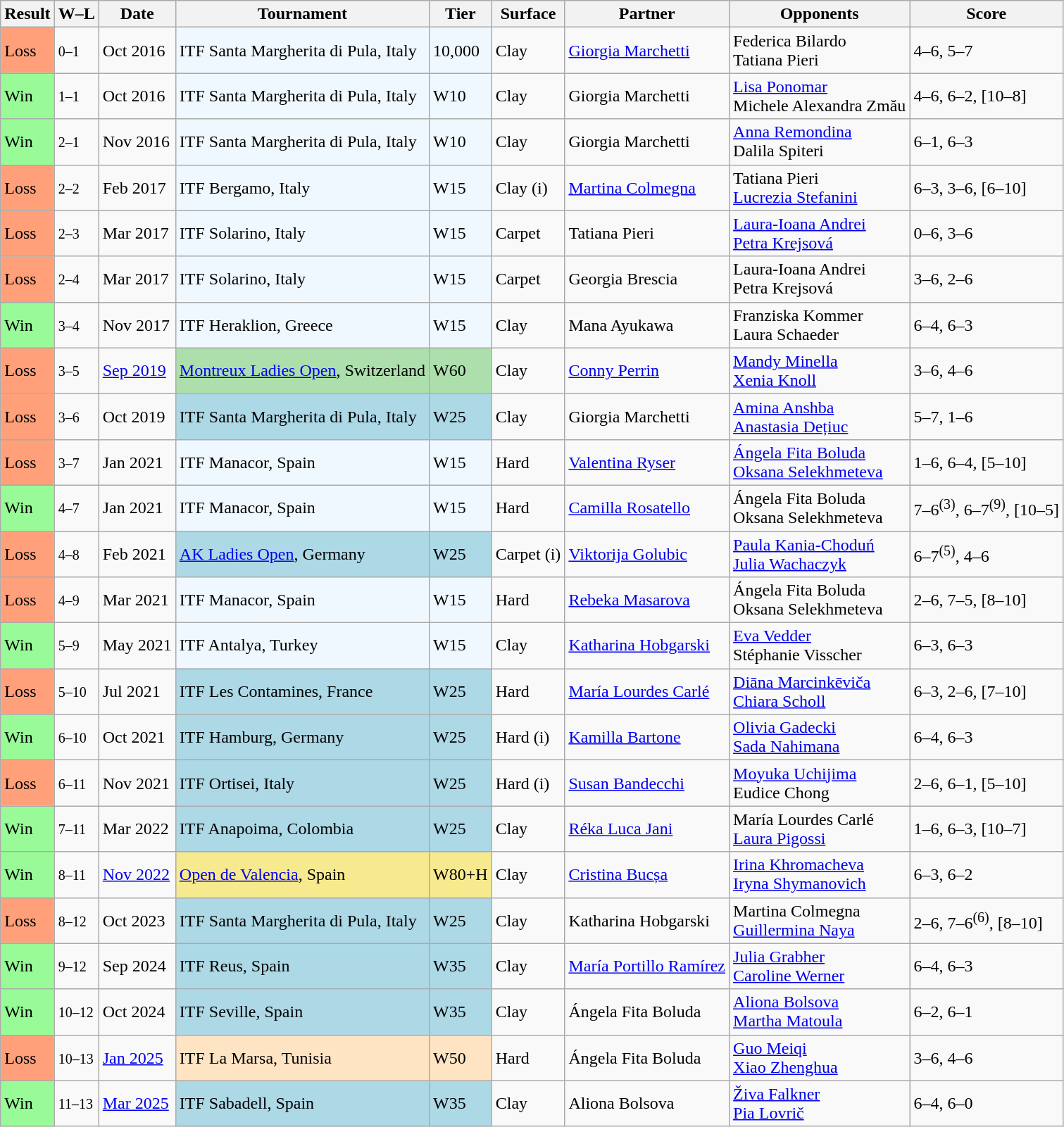<table class="sortable wikitable">
<tr>
<th>Result</th>
<th class="unsortable">W–L</th>
<th>Date</th>
<th>Tournament</th>
<th>Tier</th>
<th>Surface</th>
<th>Partner</th>
<th>Opponents</th>
<th class="unsortable">Score</th>
</tr>
<tr>
<td style="background:#ffa07a;">Loss</td>
<td><small>0–1</small></td>
<td>Oct 2016</td>
<td style="background:#f0f8ff;">ITF Santa Margherita di Pula, Italy</td>
<td style="background:#f0f8ff;">10,000</td>
<td>Clay</td>
<td> <a href='#'>Giorgia Marchetti</a></td>
<td> Federica Bilardo <br>  Tatiana Pieri</td>
<td>4–6, 5–7</td>
</tr>
<tr>
<td style="background:#98fb98;">Win</td>
<td><small>1–1</small></td>
<td>Oct 2016</td>
<td style="background:#f0f8ff;">ITF Santa Margherita di Pula, Italy</td>
<td style="background:#f0f8ff;">W10</td>
<td>Clay</td>
<td> Giorgia Marchetti</td>
<td> <a href='#'>Lisa Ponomar</a> <br>  Michele Alexandra Zmău</td>
<td>4–6, 6–2, [10–8]</td>
</tr>
<tr>
<td style="background:#98fb98;">Win</td>
<td><small>2–1</small></td>
<td>Nov 2016</td>
<td style="background:#f0f8ff;">ITF Santa Margherita di Pula, Italy</td>
<td style="background:#f0f8ff;">W10</td>
<td>Clay</td>
<td> Giorgia Marchetti</td>
<td> <a href='#'>Anna Remondina</a> <br>  Dalila Spiteri</td>
<td>6–1, 6–3</td>
</tr>
<tr>
<td style="background:#ffa07a;">Loss</td>
<td><small>2–2</small></td>
<td>Feb 2017</td>
<td style="background:#f0f8ff;">ITF Bergamo, Italy</td>
<td style="background:#f0f8ff;">W15</td>
<td>Clay (i)</td>
<td> <a href='#'>Martina Colmegna</a></td>
<td> Tatiana Pieri <br>  <a href='#'>Lucrezia Stefanini</a></td>
<td>6–3, 3–6, [6–10]</td>
</tr>
<tr>
<td style="background:#ffa07a;">Loss</td>
<td><small>2–3</small></td>
<td>Mar 2017</td>
<td style="background:#f0f8ff;">ITF Solarino, Italy</td>
<td style="background:#f0f8ff;">W15</td>
<td>Carpet</td>
<td> Tatiana Pieri</td>
<td> <a href='#'>Laura-Ioana Andrei</a> <br>  <a href='#'>Petra Krejsová</a></td>
<td>0–6, 3–6</td>
</tr>
<tr>
<td style="background:#ffa07a;">Loss</td>
<td><small>2–4</small></td>
<td>Mar 2017</td>
<td style="background:#f0f8ff;">ITF Solarino, Italy</td>
<td style="background:#f0f8ff;">W15</td>
<td>Carpet</td>
<td> Georgia Brescia</td>
<td> Laura-Ioana Andrei <br>  Petra Krejsová</td>
<td>3–6, 2–6</td>
</tr>
<tr>
<td style="background:#98fb98;">Win</td>
<td><small>3–4</small></td>
<td>Nov 2017</td>
<td style="background:#f0f8ff;">ITF Heraklion, Greece</td>
<td style="background:#f0f8ff;">W15</td>
<td>Clay</td>
<td> Mana Ayukawa</td>
<td> Franziska Kommer <br>  Laura Schaeder</td>
<td>6–4, 6–3</td>
</tr>
<tr>
<td style="background:#ffa07a;">Loss</td>
<td><small>3–5</small></td>
<td><a href='#'>Sep 2019</a></td>
<td bgcolor=addfad><a href='#'>Montreux Ladies Open</a>, Switzerland</td>
<td bgcolor=addfad>W60</td>
<td>Clay</td>
<td> <a href='#'>Conny Perrin</a></td>
<td> <a href='#'>Mandy Minella</a> <br>  <a href='#'>Xenia Knoll</a></td>
<td>3–6, 4–6</td>
</tr>
<tr>
<td style="background:#ffa07a;">Loss</td>
<td><small>3–6</small></td>
<td>Oct 2019</td>
<td bgcolor="lightblue">ITF Santa Margherita di Pula, Italy</td>
<td bgcolor="lightblue">W25</td>
<td>Clay</td>
<td> Giorgia Marchetti</td>
<td> <a href='#'>Amina Anshba</a> <br>  <a href='#'>Anastasia Dețiuc</a></td>
<td>5–7, 1–6</td>
</tr>
<tr>
<td style="background:#ffa07a;">Loss</td>
<td><small>3–7</small></td>
<td>Jan 2021</td>
<td style="background:#f0f8ff;">ITF Manacor, Spain</td>
<td style="background:#f0f8ff;">W15</td>
<td>Hard</td>
<td> <a href='#'>Valentina Ryser</a></td>
<td> <a href='#'>Ángela Fita Boluda</a> <br>  <a href='#'>Oksana Selekhmeteva</a></td>
<td>1–6, 6–4, [5–10]</td>
</tr>
<tr>
<td style="background:#98fb98;">Win</td>
<td><small>4–7</small></td>
<td>Jan 2021</td>
<td style="background:#f0f8ff;">ITF Manacor, Spain</td>
<td style="background:#f0f8ff;">W15</td>
<td>Hard</td>
<td> <a href='#'>Camilla Rosatello</a></td>
<td> Ángela Fita Boluda <br>  Oksana Selekhmeteva</td>
<td>7–6<sup>(3)</sup>, 6–7<sup>(9)</sup>, [10–5]</td>
</tr>
<tr>
<td style="background:#ffa07a;">Loss</td>
<td><small>4–8</small></td>
<td>Feb 2021</td>
<td style="background:lightblue;"><a href='#'>AK Ladies Open</a>, Germany</td>
<td style="background:lightblue;">W25</td>
<td>Carpet (i)</td>
<td> <a href='#'>Viktorija Golubic</a></td>
<td> <a href='#'>Paula Kania-Choduń</a> <br>  <a href='#'>Julia Wachaczyk</a></td>
<td>6–7<sup>(5)</sup>, 4–6</td>
</tr>
<tr>
<td style="background:#ffa07a;">Loss</td>
<td><small>4–9</small></td>
<td>Mar 2021</td>
<td bgcolor=f0f8ff>ITF Manacor, Spain</td>
<td bgcolor=f0f8ff>W15</td>
<td>Hard</td>
<td> <a href='#'>Rebeka Masarova</a></td>
<td> Ángela Fita Boluda <br>  Oksana Selekhmeteva</td>
<td>2–6, 7–5, [8–10]</td>
</tr>
<tr>
<td style="background:#98fb98;">Win</td>
<td><small>5–9</small></td>
<td>May 2021</td>
<td bgcolor=f0f8ff>ITF Antalya, Turkey</td>
<td bgcolor=f0f8ff>W15</td>
<td>Clay</td>
<td> <a href='#'>Katharina Hobgarski</a></td>
<td> <a href='#'>Eva Vedder</a> <br>  Stéphanie Visscher</td>
<td>6–3, 6–3</td>
</tr>
<tr>
<td style="background:#ffa07a;">Loss</td>
<td><small>5–10</small></td>
<td>Jul 2021</td>
<td bgcolor=lightblue>ITF Les Contamines, France</td>
<td bgcolor=lightblue>W25</td>
<td>Hard</td>
<td> <a href='#'>María Lourdes Carlé</a></td>
<td> <a href='#'>Diāna Marcinkēviča</a> <br>  <a href='#'>Chiara Scholl</a></td>
<td>6–3, 2–6, [7–10]</td>
</tr>
<tr>
<td style="background:#98fb98;">Win</td>
<td><small>6–10</small></td>
<td>Oct 2021</td>
<td bgcolor=lightblue>ITF Hamburg, Germany</td>
<td bgcolor=lightblue>W25</td>
<td>Hard (i)</td>
<td> <a href='#'>Kamilla Bartone</a></td>
<td> <a href='#'>Olivia Gadecki</a> <br>  <a href='#'>Sada Nahimana</a></td>
<td>6–4, 6–3</td>
</tr>
<tr>
<td style="background:#ffa07a;">Loss</td>
<td><small>6–11</small></td>
<td>Nov 2021</td>
<td bgcolor=lightblue>ITF Ortisei, Italy</td>
<td bgcolor=lightblue>W25</td>
<td>Hard (i)</td>
<td> <a href='#'>Susan Bandecchi</a></td>
<td> <a href='#'>Moyuka Uchijima</a> <br>  Eudice Chong</td>
<td>2–6, 6–1, [5–10]</td>
</tr>
<tr>
<td style="background:#98fb98;">Win</td>
<td><small>7–11</small></td>
<td>Mar 2022</td>
<td bgcolor=lightblue>ITF Anapoima, Colombia</td>
<td bgcolor=lightblue>W25</td>
<td>Clay</td>
<td> <a href='#'>Réka Luca Jani</a></td>
<td> María Lourdes Carlé <br>  <a href='#'>Laura Pigossi</a></td>
<td>1–6, 6–3, [10–7]</td>
</tr>
<tr>
<td style="background:#98fb98;">Win</td>
<td><small>8–11</small></td>
<td><a href='#'>Nov 2022</a></td>
<td bgcolor=f7e98e><a href='#'>Open de Valencia</a>, Spain</td>
<td bgcolor=f7e98e>W80+H</td>
<td>Clay</td>
<td> <a href='#'>Cristina Bucșa</a></td>
<td> <a href='#'>Irina Khromacheva</a> <br>  <a href='#'>Iryna Shymanovich</a></td>
<td>6–3, 6–2</td>
</tr>
<tr>
<td style="background:#ffa07a;">Loss</td>
<td><small>8–12</small></td>
<td>Oct 2023</td>
<td bgcolor=lightblue>ITF Santa Margherita di Pula, Italy</td>
<td bgcolor=lightblue>W25</td>
<td>Clay</td>
<td> Katharina Hobgarski</td>
<td> Martina Colmegna <br>  <a href='#'>Guillermina Naya</a></td>
<td>2–6, 7–6<sup>(6)</sup>, [8–10]</td>
</tr>
<tr>
<td style="background:#98fb98;">Win</td>
<td><small>9–12</small></td>
<td>Sep 2024</td>
<td style="background:lightblue;">ITF Reus, Spain</td>
<td style="background:lightblue;">W35</td>
<td>Clay</td>
<td> <a href='#'>María Portillo Ramírez</a></td>
<td> <a href='#'>Julia Grabher</a> <br>  <a href='#'>Caroline Werner</a></td>
<td>6–4, 6–3</td>
</tr>
<tr>
<td style="background:#98fb98;">Win</td>
<td><small>10–12</small></td>
<td>Oct 2024</td>
<td style="background:lightblue;">ITF Seville, Spain</td>
<td style="background:lightblue;">W35</td>
<td>Clay</td>
<td> Ángela Fita Boluda</td>
<td> <a href='#'>Aliona Bolsova</a> <br>  <a href='#'>Martha Matoula</a></td>
<td>6–2, 6–1</td>
</tr>
<tr>
<td style="background:#ffa07a;">Loss</td>
<td><small>10–13</small></td>
<td><a href='#'>Jan 2025</a></td>
<td style="background:#ffe4c4;">ITF La Marsa, Tunisia</td>
<td style="background:#ffe4c4;">W50</td>
<td>Hard</td>
<td> Ángela Fita Boluda</td>
<td> <a href='#'>Guo Meiqi</a> <br>  <a href='#'>Xiao Zhenghua</a></td>
<td>3–6, 4–6</td>
</tr>
<tr>
<td style="background:#98fb98;">Win</td>
<td><small>11–13</small></td>
<td><a href='#'>Mar 2025</a></td>
<td style="background:lightblue;">ITF Sabadell, Spain</td>
<td style="background:lightblue;">W35</td>
<td>Clay</td>
<td> Aliona Bolsova</td>
<td> <a href='#'>Živa Falkner</a> <br>  <a href='#'>Pia Lovrič</a></td>
<td>6–4, 6–0</td>
</tr>
</table>
